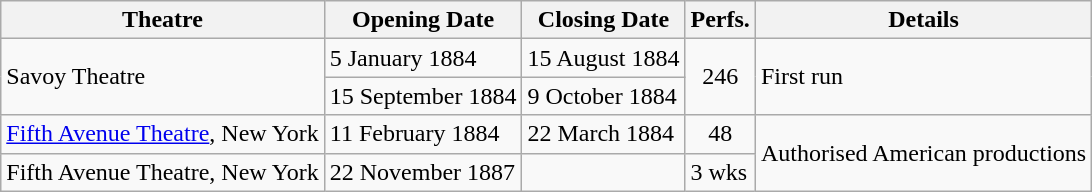<table class="wikitable">
<tr>
<th>Theatre</th>
<th>Opening Date</th>
<th>Closing Date</th>
<th>Perfs.</th>
<th>Details</th>
</tr>
<tr>
<td nowrap rowspan=2>Savoy Theatre</td>
<td>5 January 1884</td>
<td>15 August 1884</td>
<td style="text-align:center;" rowspan="2">246</td>
<td rowspan=2>First run</td>
</tr>
<tr>
<td>15 September 1884</td>
<td>9 October 1884</td>
</tr>
<tr>
<td><a href='#'>Fifth Avenue Theatre</a>, New York</td>
<td nowrap>11 February 1884</td>
<td nowrap>22 March 1884</td>
<td align=center>48</td>
<td rowspan=2>Authorised American productions</td>
</tr>
<tr>
<td>Fifth Avenue Theatre, New York</td>
<td nowrap>22 November 1887</td>
<td align=center></td>
<td>3 wks</td>
</tr>
</table>
